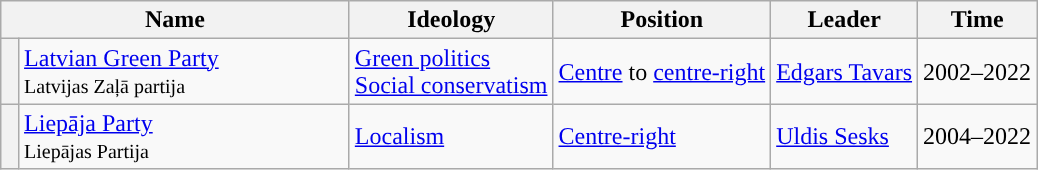<table class="wikitable">
<tr>
<th colspan=2 width=225px>Name</th>
<th>Ideology</th>
<th>Position</th>
<th>Leader</th>
<th>Time</th>
</tr>
<tr>
<th style="background:"></th>
<td><a href='#'>Latvian Green Party</a><br><small>Latvijas Zaļā partija</small></td>
<td><a href='#'>Green politics</a><br><a href='#'>Social conservatism</a></td>
<td><a href='#'>Centre</a> to <a href='#'>centre-right</a></td>
<td><a href='#'>Edgars Tavars</a></td>
<td>2002–2022</td>
</tr>
<tr>
<th style="background:"></th>
<td><a href='#'>Liepāja Party</a><br><small>Liepājas Partija</small></td>
<td><a href='#'>Localism</a></td>
<td><a href='#'>Centre-right</a></td>
<td><a href='#'>Uldis Sesks</a></td>
<td>2004–2022</td>
</tr>
</table>
